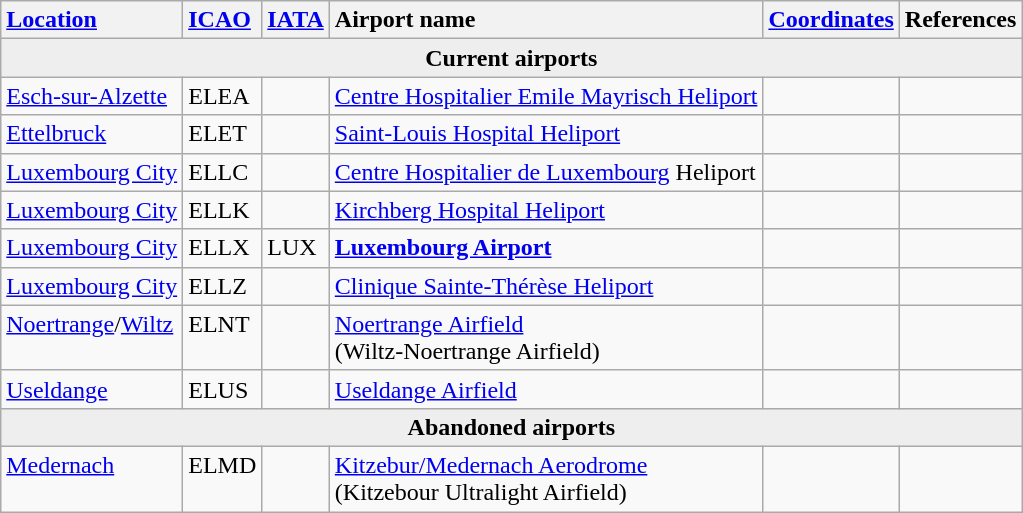<table class="wikitable sortable">
<tr valign="baseline">
<th style="text-align:left; white-space:nowrap;"><a href='#'>Location</a></th>
<th style="text-align:left;"><a href='#'>ICAO</a></th>
<th style="text-align:left;"><a href='#'>IATA</a></th>
<th style="text-align:left; white-space:nowrap;">Airport name</th>
<th style="text-align:left;"><a href='#'>Coordinates</a></th>
<th style="text-align:left;">References</th>
</tr>
<tr align="center">
<td colspan="6" bgcolor="#eee"><strong>Current airports</strong></td>
</tr>
<tr valign="top">
<td><a href='#'>Esch-sur-Alzette</a></td>
<td>ELEA</td>
<td></td>
<td><a href='#'>Centre Hospitalier Emile Mayrisch Heliport</a></td>
<td></td>
<td></td>
</tr>
<tr valign="top">
<td><a href='#'>Ettelbruck</a></td>
<td>ELET</td>
<td></td>
<td><a href='#'>Saint-Louis Hospital Heliport</a></td>
<td></td>
<td></td>
</tr>
<tr valign="top">
<td><a href='#'>Luxembourg City</a></td>
<td>ELLC</td>
<td></td>
<td><a href='#'>Centre Hospitalier de Luxembourg</a> Heliport</td>
<td></td>
<td></td>
</tr>
<tr valign="top">
<td><a href='#'>Luxembourg City</a></td>
<td>ELLK</td>
<td></td>
<td><a href='#'>Kirchberg Hospital Heliport</a></td>
<td></td>
<td></td>
</tr>
<tr valign="top">
<td><a href='#'>Luxembourg City</a></td>
<td>ELLX</td>
<td>LUX</td>
<td><strong><a href='#'>Luxembourg Airport</a></strong></td>
<td></td>
<td></td>
</tr>
<tr valign="top">
<td><a href='#'>Luxembourg City</a></td>
<td>ELLZ</td>
<td></td>
<td><a href='#'>Clinique Sainte-Thérèse Heliport</a></td>
<td></td>
<td></td>
</tr>
<tr valign="top">
<td><a href='#'>Noertrange</a>/<a href='#'>Wiltz</a></td>
<td>ELNT</td>
<td></td>
<td><a href='#'>Noertrange Airfield</a><br> (Wiltz-Noertrange Airfield)</td>
<td></td>
<td></td>
</tr>
<tr valign="top">
<td><a href='#'>Useldange</a></td>
<td>ELUS</td>
<td></td>
<td><a href='#'>Useldange Airfield</a></td>
<td></td>
<td></td>
</tr>
<tr align="center">
<td colspan="6" bgcolor="#eee"><strong>Abandoned airports</strong></td>
</tr>
<tr valign="top">
<td><a href='#'>Medernach</a></td>
<td>ELMD</td>
<td></td>
<td><a href='#'>Kitzebur/Medernach Aerodrome</a><br> (Kitzebour Ultralight Airfield)</td>
<td></td>
<td></td>
</tr>
</table>
